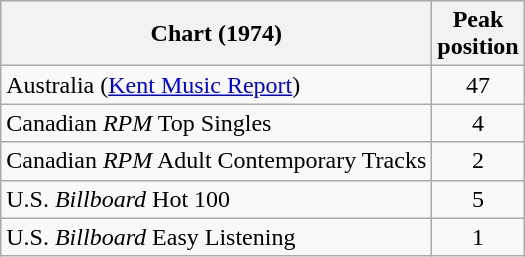<table class="wikitable sortable">
<tr>
<th>Chart (1974)</th>
<th>Peak<br>position</th>
</tr>
<tr>
<td>Australia (<a href='#'>Kent Music Report</a>)</td>
<td style="text-align:center;">47</td>
</tr>
<tr>
<td>Canadian <em>RPM</em> Top Singles</td>
<td style="text-align:center;">4</td>
</tr>
<tr>
<td>Canadian <em>RPM</em> Adult Contemporary Tracks</td>
<td style="text-align:center;">2</td>
</tr>
<tr>
<td>U.S. <em>Billboard</em> Hot 100</td>
<td style="text-align:center;">5</td>
</tr>
<tr>
<td>U.S. <em>Billboard</em> Easy Listening</td>
<td style="text-align:center;">1</td>
</tr>
</table>
